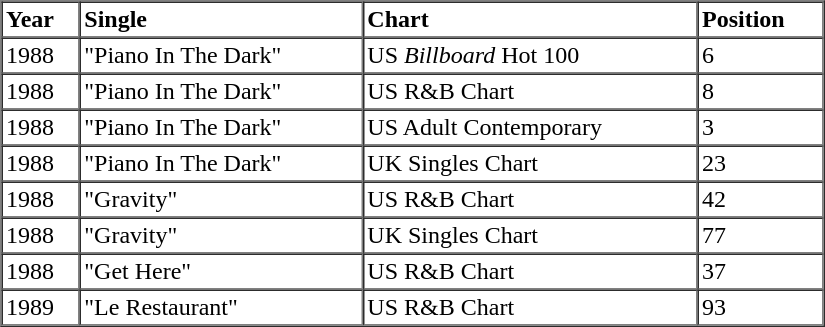<table border=1 cellspacing=0 cellpadding=2 width="550">
<tr>
<th align="left" valign="top">Year</th>
<th align="left" valign="top">Single</th>
<th align="left" valign="top">Chart</th>
<th align="left" valign="top">Position</th>
</tr>
<tr>
<td align="left" valign="top">1988</td>
<td align="left" valign="top">"Piano In The Dark"</td>
<td align="left" valign="top">US <em>Billboard</em> Hot 100</td>
<td align="left" valign="top">6</td>
</tr>
<tr>
<td align="left" valign="top">1988</td>
<td align="left" valign="top">"Piano In The Dark"</td>
<td align="left" valign="top">US R&B Chart</td>
<td align="left" valign="top">8</td>
</tr>
<tr>
<td align="left" valign="top">1988</td>
<td align="left" valign="top">"Piano In The Dark"</td>
<td align="left" valign="top">US Adult Contemporary</td>
<td align="left" valign="top">3</td>
</tr>
<tr>
<td align="left" valign="top">1988</td>
<td align="left" valign="top">"Piano In The Dark"</td>
<td align="left" valign="top">UK Singles Chart</td>
<td align="left" valign="top">23</td>
</tr>
<tr>
<td align="left" valign="top">1988</td>
<td align="left" valign="top">"Gravity"</td>
<td align="left" valign="top">US R&B Chart</td>
<td align="left" valign="top">42</td>
</tr>
<tr>
<td align="left" valign="top">1988</td>
<td align="left" valign="top">"Gravity"</td>
<td align="left" valign="top">UK Singles Chart</td>
<td align="left" valign="top">77</td>
</tr>
<tr>
<td align="left" valign="top">1988</td>
<td align="left" valign="top">"Get Here"</td>
<td align="left" valign="top">US R&B Chart</td>
<td align="left" valign="top">37</td>
</tr>
<tr>
<td align="left" valign="top">1989</td>
<td align="left" valign="top">"Le Restaurant"</td>
<td align="left" valign="top">US R&B Chart</td>
<td align="left" valign="top">93</td>
</tr>
<tr>
</tr>
</table>
